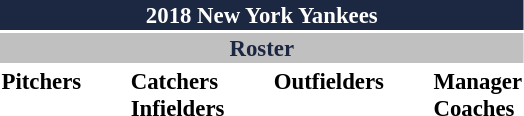<table class="toccolours" style="font-size: 95%;">
<tr>
<th colspan="10" style="background:#1c2841; color:white; text-align:center;">2018 New York Yankees</th>
</tr>
<tr>
<td colspan="10" style="background:silver; color:#1c2841; text-align:center;"><strong>Roster</strong></td>
</tr>
<tr>
<td valign="top"><strong>Pitchers</strong><br>
























</td>
<td style="width:25px;"></td>
<td valign="top"><strong>Catchers</strong><br>


<strong>Infielders</strong>










</td>
<td style="width:25px;"></td>
<td valign="top"><strong>Outfielders</strong><br>







</td>
<td style="width:25px;"></td>
<td valign="top"><strong>Manager</strong><br>
<strong>Coaches</strong>
 
 
 
 
 
 
 
 
 
 </td>
</tr>
</table>
